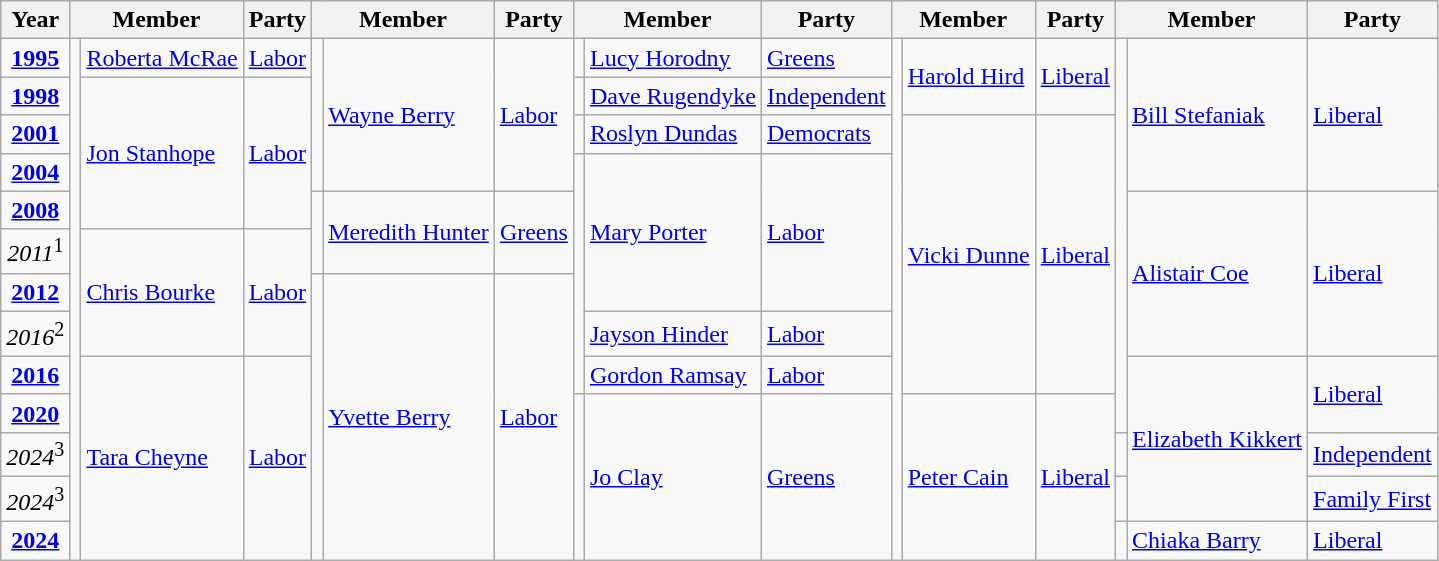<table class=wikitable>
<tr>
<th>Year</th>
<th colspan=2>Member</th>
<th>Party</th>
<th colspan=2>Member</th>
<th>Party</th>
<th colspan=2>Member</th>
<th>Party</th>
<th colspan=2>Member</th>
<th>Party</th>
<th colspan=2>Member</th>
<th>Party</th>
</tr>
<tr>
<td align=center><strong><a href='#'>1995</a></strong></td>
<td rowspan=13 ></td>
<td><a href='#'>Roberta McRae</a></td>
<td><a href='#'>Labor</a></td>
<td rowspan=4 ></td>
<td rowspan=4><a href='#'>Wayne Berry</a></td>
<td rowspan=4><a href='#'>Labor</a></td>
<td></td>
<td><a href='#'>Lucy Horodny</a></td>
<td><a href='#'>Greens</a></td>
<td rowspan=13 ></td>
<td rowspan=2><a href='#'>Harold Hird</a></td>
<td rowspan=2><a href='#'>Liberal</a></td>
<td rowspan=10 ></td>
<td rowspan=4><a href='#'>Bill Stefaniak</a></td>
<td rowspan=4><a href='#'>Liberal</a></td>
</tr>
<tr>
<td align=center><strong><a href='#'>1998</a></strong></td>
<td rowspan=4><a href='#'>Jon Stanhope</a></td>
<td rowspan=4><a href='#'>Labor</a></td>
<td></td>
<td><a href='#'>Dave Rugendyke</a></td>
<td><a href='#'>Independent</a></td>
</tr>
<tr>
<td align=center><strong><a href='#'>2001</a></strong></td>
<td></td>
<td><a href='#'>Roslyn Dundas</a></td>
<td><a href='#'>Democrats</a></td>
<td rowspan=7><a href='#'>Vicki Dunne</a></td>
<td rowspan=7><a href='#'>Liberal</a></td>
</tr>
<tr>
<td align=center><strong><a href='#'>2004</a></strong></td>
<td rowspan=6 ></td>
<td rowspan=4><a href='#'>Mary Porter</a></td>
<td rowspan=4><a href='#'>Labor</a></td>
</tr>
<tr>
<td align=center><strong><a href='#'>2008</a></strong></td>
<td rowspan=2 ></td>
<td rowspan=2><a href='#'>Meredith Hunter</a></td>
<td rowspan=2><a href='#'>Greens</a></td>
<td rowspan=4><a href='#'>Alistair Coe</a></td>
<td rowspan=4><a href='#'>Liberal</a></td>
</tr>
<tr>
<td align=center><em>2011</em><sup>1</sup></td>
<td rowspan=3><a href='#'>Chris Bourke</a></td>
<td rowspan=3><a href='#'>Labor</a></td>
</tr>
<tr>
<td align=center><strong><a href='#'>2012</a></strong></td>
<td rowspan=7 ></td>
<td rowspan=7><a href='#'>Yvette Berry</a></td>
<td rowspan=7><a href='#'>Labor</a></td>
</tr>
<tr>
<td align=center><em>2016</em><sup>2</sup></td>
<td><a href='#'>Jayson Hinder</a></td>
<td><a href='#'>Labor</a></td>
</tr>
<tr>
<td align=center><strong><a href='#'>2016</a></strong></td>
<td rowspan=5><a href='#'>Tara Cheyne</a></td>
<td rowspan=5><a href='#'>Labor</a></td>
<td><a href='#'>Gordon Ramsay</a></td>
<td><a href='#'>Labor</a></td>
<td rowspan=4><a href='#'>Elizabeth Kikkert</a></td>
<td rowspan=2><a href='#'>Liberal</a></td>
</tr>
<tr>
<td align=center><strong><a href='#'>2020</a></strong></td>
<td rowspan=4 ></td>
<td rowspan=4><a href='#'>Jo Clay</a></td>
<td rowspan=4><a href='#'>Greens</a></td>
<td rowspan=4><a href='#'>Peter Cain</a></td>
<td rowspan=4><a href='#'>Liberal</a></td>
</tr>
<tr>
<td align=center><em>2024</em><sup>3</sup></td>
<td></td>
<td><a href='#'>Independent</a></td>
</tr>
<tr>
<td align=center><em>2024</em><sup>3</sup></td>
<td></td>
<td><a href='#'>Family First</a></td>
</tr>
<tr>
<td align=center><strong><a href='#'>2024</a></strong></td>
<td></td>
<td><a href='#'>Chiaka Barry</a></td>
<td><a href='#'>Liberal</a></td>
</tr>
</table>
